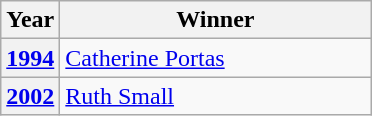<table class="wikitable">
<tr>
<th>Year</th>
<th Width=200>Winner</th>
</tr>
<tr>
<th><a href='#'>1994</a></th>
<td> <a href='#'>Catherine Portas</a></td>
</tr>
<tr>
<th><a href='#'>2002</a></th>
<td> <a href='#'>Ruth Small</a></td>
</tr>
</table>
